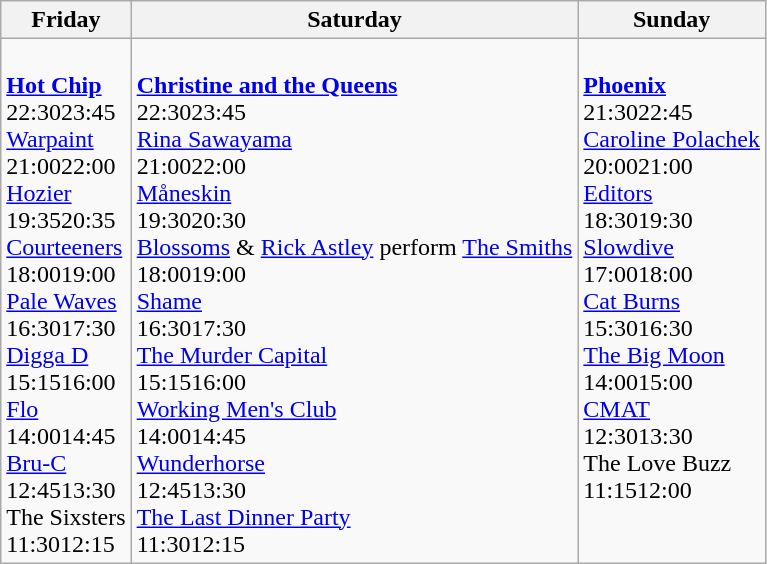<table class="wikitable">
<tr>
<th>Friday</th>
<th>Saturday</th>
<th>Sunday</th>
</tr>
<tr valign="top">
<td><br><strong><a href='#'>Hot Chip</a></strong>
<br>22:3023:45
<br><a href='#'>Warpaint</a>
<br>21:0022:00
<br><a href='#'>Hozier</a>
<br>19:3520:35
<br><a href='#'>Courteeners</a>
<br>18:0019:00
<br><a href='#'>Pale Waves</a>
<br>16:3017:30
<br><a href='#'>Digga D</a>
<br>15:1516:00
<br><a href='#'>Flo</a>
<br>14:0014:45
<br><a href='#'>Bru-C</a>
<br>12:4513:30
<br>The Sixsters
<br>11:3012:15</td>
<td><br><strong><a href='#'>Christine and the Queens</a></strong>
<br>22:3023:45
<br><a href='#'>Rina Sawayama</a>
<br>21:0022:00
<br><a href='#'>Måneskin</a>
<br>19:3020:30
<br><a href='#'>Blossoms</a> & <a href='#'>Rick Astley</a> perform <a href='#'>The Smiths</a>
<br>18:0019:00
<br><a href='#'>Shame</a>
<br>16:3017:30
<br><a href='#'>The Murder Capital</a>
<br>15:1516:00
<br><a href='#'>Working Men's Club</a>
<br>14:0014:45
<br><a href='#'>Wunderhorse</a>
<br>12:4513:30
<br><a href='#'>The Last Dinner Party</a>
<br>11:3012:15</td>
<td><br><strong><a href='#'>Phoenix</a></strong>
<br>21:3022:45
<br><a href='#'>Caroline Polachek</a>
<br>20:0021:00
<br><a href='#'>Editors</a>
<br>18:3019:30
<br><a href='#'>Slowdive</a>
<br>17:0018:00
<br><a href='#'>Cat Burns</a>
<br>15:3016:30
<br><a href='#'>The Big Moon</a>
<br>14:0015:00
<br><a href='#'>CMAT</a>
<br>12:3013:30
<br>The Love Buzz
<br>11:1512:00</td>
</tr>
</table>
